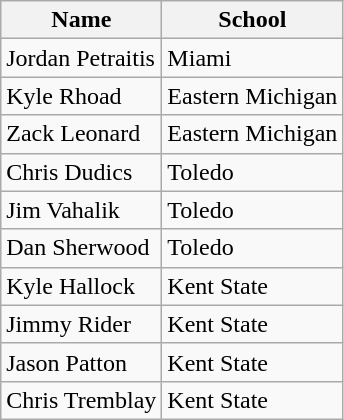<table class=wikitable>
<tr>
<th>Name</th>
<th>School</th>
</tr>
<tr>
<td>Jordan Petraitis</td>
<td>Miami</td>
</tr>
<tr>
<td>Kyle Rhoad</td>
<td>Eastern Michigan</td>
</tr>
<tr>
<td>Zack Leonard</td>
<td>Eastern Michigan</td>
</tr>
<tr>
<td>Chris Dudics</td>
<td>Toledo</td>
</tr>
<tr>
<td>Jim Vahalik</td>
<td>Toledo</td>
</tr>
<tr>
<td>Dan Sherwood</td>
<td>Toledo</td>
</tr>
<tr>
<td>Kyle Hallock</td>
<td>Kent State</td>
</tr>
<tr>
<td>Jimmy Rider</td>
<td>Kent State</td>
</tr>
<tr>
<td>Jason Patton</td>
<td>Kent State</td>
</tr>
<tr>
<td>Chris Tremblay</td>
<td>Kent State</td>
</tr>
</table>
